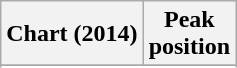<table class="wikitable plainrowheaders sortable">
<tr>
<th scope="col">Chart (2014)</th>
<th scope="col">Peak<br>position</th>
</tr>
<tr>
</tr>
<tr>
</tr>
<tr>
</tr>
<tr>
</tr>
<tr>
</tr>
</table>
